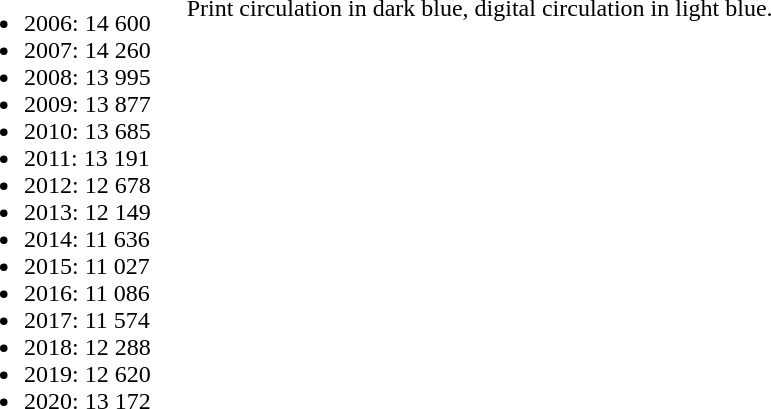<table CELLPADDING="10">
<tr>
<td valign="top"><br><ul><li>2006: 14 600</li><li>2007: 14 260</li><li>2008: 13 995</li><li>2009: 13 877</li><li>2010: 13 685</li><li>2011: 13 191</li><li>2012: 12 678</li><li>2013: 12 149</li><li>2014: 11 636</li><li>2015: 11 027</li><li>2016: 11 086</li><li>2017: 11 574</li><li>2018: 12 288</li><li>2019: 12 620</li><li>2020: 13 172</li></ul></td>
<td valign="top"><br><table border=0 cellpadding=2 cellspacing=0 align=center>
<tr>
<td></td>
</tr>
<tr>
<td align="center">Print circulation in dark blue, digital circulation in light blue.</td>
</tr>
</table>
</td>
</tr>
</table>
